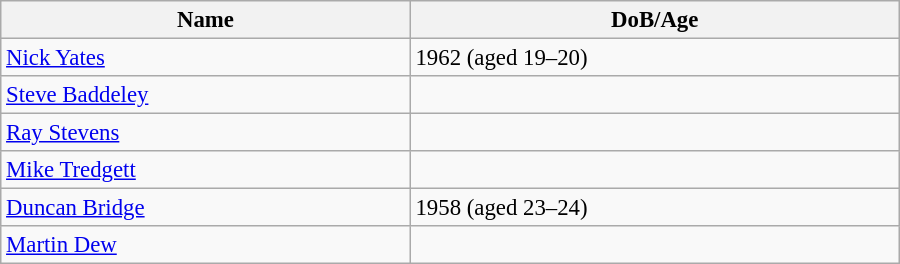<table class="wikitable" style="width:600px; font-size:95%;">
<tr>
<th align="left">Name</th>
<th align="left">DoB/Age</th>
</tr>
<tr>
<td align="left"><a href='#'>Nick Yates</a></td>
<td align="left">1962 (aged 19–20)</td>
</tr>
<tr>
<td align="left"><a href='#'>Steve Baddeley</a></td>
<td align="left"></td>
</tr>
<tr>
<td align="left"><a href='#'>Ray Stevens</a></td>
<td align="left"></td>
</tr>
<tr>
<td align="left"><a href='#'>Mike Tredgett</a></td>
<td align="left"></td>
</tr>
<tr>
<td align="left"><a href='#'>Duncan Bridge</a></td>
<td align="left">1958 (aged 23–24)</td>
</tr>
<tr>
<td align="left"><a href='#'>Martin Dew</a></td>
<td align="left"></td>
</tr>
</table>
